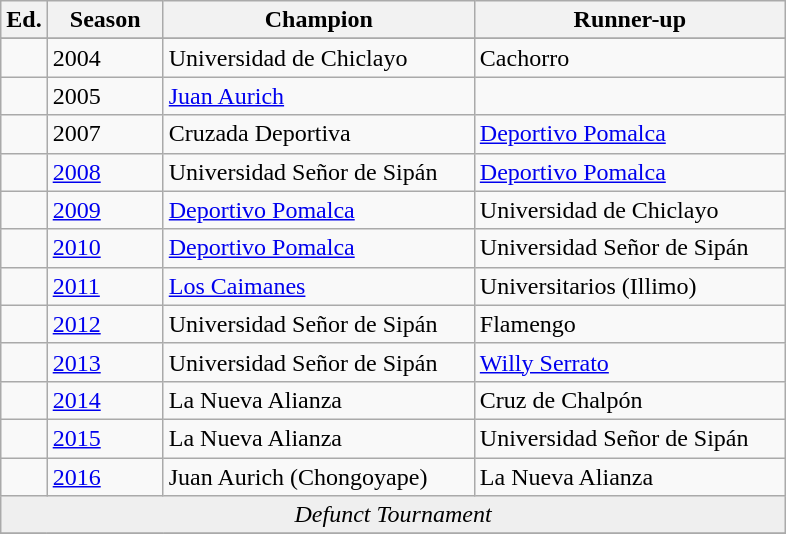<table class="wikitable">
<tr>
<th width=px>Ed.</th>
<th width="70">Season</th>
<th width="200">Champion</th>
<th width="200">Runner-up</th>
</tr>
<tr>
</tr>
<tr>
<td></td>
<td>2004</td>
<td>Universidad de Chiclayo</td>
<td>Cachorro</td>
</tr>
<tr>
<td></td>
<td>2005</td>
<td><a href='#'>Juan Aurich</a></td>
<td></td>
</tr>
<tr>
<td></td>
<td>2007</td>
<td>Cruzada Deportiva</td>
<td><a href='#'>Deportivo Pomalca</a></td>
</tr>
<tr>
<td></td>
<td><a href='#'>2008</a></td>
<td>Universidad Señor de Sipán</td>
<td><a href='#'>Deportivo Pomalca</a></td>
</tr>
<tr>
<td></td>
<td><a href='#'>2009</a></td>
<td><a href='#'>Deportivo Pomalca</a></td>
<td>Universidad de Chiclayo</td>
</tr>
<tr>
<td></td>
<td><a href='#'>2010</a></td>
<td><a href='#'>Deportivo Pomalca</a></td>
<td>Universidad Señor de Sipán</td>
</tr>
<tr>
<td></td>
<td><a href='#'>2011</a></td>
<td><a href='#'>Los Caimanes</a></td>
<td>Universitarios (Illimo)</td>
</tr>
<tr>
<td></td>
<td><a href='#'>2012</a></td>
<td>Universidad Señor de Sipán</td>
<td>Flamengo</td>
</tr>
<tr>
<td></td>
<td><a href='#'>2013</a></td>
<td>Universidad Señor de Sipán</td>
<td><a href='#'>Willy Serrato</a></td>
</tr>
<tr>
<td></td>
<td><a href='#'>2014</a></td>
<td>La Nueva Alianza</td>
<td>Cruz de Chalpón</td>
</tr>
<tr>
<td></td>
<td><a href='#'>2015</a></td>
<td>La Nueva Alianza</td>
<td>Universidad Señor de Sipán</td>
</tr>
<tr>
<td></td>
<td><a href='#'>2016</a></td>
<td>Juan Aurich (Chongoyape)</td>
<td>La Nueva Alianza</td>
</tr>
<tr bgcolor=#efefef>
<td colspan="4" style="text-align:center;"><em>Defunct Tournament</em></td>
</tr>
<tr>
</tr>
</table>
